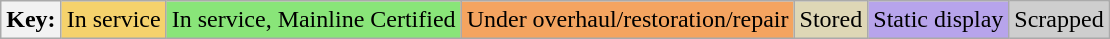<table class="wikitable">
<tr>
<th>Key:</th>
<td bgcolor=#F5D26C>In service</td>
<td bgcolor=#89E579>In service, Mainline Certified</td>
<td bgcolor=#f4a460>Under overhaul/restoration/repair</td>
<td bgcolor=#DED7B6>Stored</td>
<td bgcolor=#B7A4EB>Static display</td>
<td bgcolor=#cecece>Scrapped</td>
</tr>
</table>
